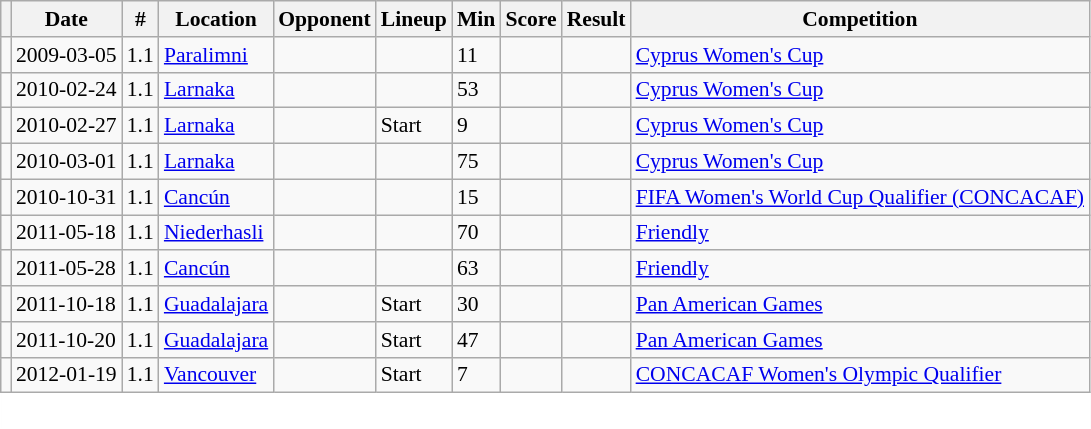<table class="wikitable collapsible collapsed sortable" style="font-size:90%">
<tr>
<th></th>
<th>Date</th>
<th>#</th>
<th>Location</th>
<th>Opponent</th>
<th>Lineup</th>
<th data-sort-type="number">Min</th>
<th data-sort-type="number">Score</th>
<th data-sort-type="number">Result</th>
<th>Competition</th>
</tr>
<tr>
<td></td>
<td>2009-03-05</td>
<td>1.1</td>
<td><a href='#'>Paralimni</a></td>
<td></td>
<td></td>
<td>11</td>
<td></td>
<td></td>
<td><a href='#'>Cyprus Women's Cup</a></td>
</tr>
<tr>
<td></td>
<td>2010-02-24</td>
<td>1.1</td>
<td><a href='#'>Larnaka</a></td>
<td></td>
<td></td>
<td>53</td>
<td></td>
<td></td>
<td><a href='#'>Cyprus Women's Cup</a></td>
</tr>
<tr>
<td></td>
<td>2010-02-27</td>
<td>1.1</td>
<td><a href='#'>Larnaka</a></td>
<td></td>
<td>Start</td>
<td>9</td>
<td></td>
<td></td>
<td><a href='#'>Cyprus Women's Cup</a></td>
</tr>
<tr>
<td></td>
<td>2010-03-01</td>
<td>1.1</td>
<td><a href='#'>Larnaka</a></td>
<td></td>
<td></td>
<td>75</td>
<td></td>
<td></td>
<td><a href='#'>Cyprus Women's Cup</a></td>
</tr>
<tr>
<td></td>
<td>2010-10-31</td>
<td>1.1</td>
<td><a href='#'>Cancún</a></td>
<td></td>
<td></td>
<td>15</td>
<td></td>
<td></td>
<td><a href='#'>FIFA Women's World Cup Qualifier (CONCACAF)</a></td>
</tr>
<tr>
<td></td>
<td>2011-05-18</td>
<td>1.1</td>
<td><a href='#'>Niederhasli</a></td>
<td></td>
<td></td>
<td>70</td>
<td></td>
<td></td>
<td><a href='#'>Friendly</a></td>
</tr>
<tr>
<td></td>
<td>2011-05-28</td>
<td>1.1</td>
<td><a href='#'>Cancún</a></td>
<td></td>
<td></td>
<td>63</td>
<td></td>
<td></td>
<td><a href='#'>Friendly</a></td>
</tr>
<tr>
<td></td>
<td>2011-10-18</td>
<td>1.1</td>
<td><a href='#'>Guadalajara</a></td>
<td></td>
<td>Start</td>
<td>30</td>
<td></td>
<td></td>
<td><a href='#'>Pan American Games</a></td>
</tr>
<tr>
<td></td>
<td>2011-10-20</td>
<td>1.1</td>
<td><a href='#'>Guadalajara</a></td>
<td></td>
<td>Start</td>
<td>47</td>
<td></td>
<td></td>
<td><a href='#'>Pan American Games</a></td>
</tr>
<tr>
<td></td>
<td>2012-01-19</td>
<td>1.1</td>
<td><a href='#'>Vancouver</a></td>
<td></td>
<td>Start</td>
<td>7</td>
<td></td>
<td></td>
<td><a href='#'>CONCACAF Women's Olympic Qualifier</a></td>
</tr>
<tr class="sortbottom">
<td colspan=10 style="background:white; border-color:white"><br></td>
</tr>
</table>
